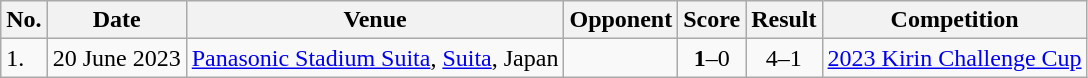<table class="wikitable">
<tr>
<th>No.</th>
<th>Date</th>
<th>Venue</th>
<th>Opponent</th>
<th>Score</th>
<th>Result</th>
<th>Competition</th>
</tr>
<tr>
<td>1.</td>
<td>20 June 2023</td>
<td><a href='#'>Panasonic Stadium Suita</a>, <a href='#'>Suita</a>, Japan</td>
<td></td>
<td align=center><strong>1</strong>–0</td>
<td align=center>4–1</td>
<td><a href='#'>2023 Kirin Challenge Cup</a></td>
</tr>
</table>
